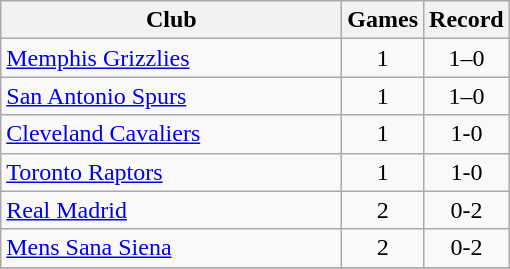<table class="wikitable" style="text-align:center">
<tr>
<th width=220>Club</th>
<th width=25>Games</th>
<th width=25>Record</th>
</tr>
<tr>
<td align=left> <a href='#'>Memphis Grizzlies</a></td>
<td>1</td>
<td>1–0</td>
</tr>
<tr>
<td align=left> <a href='#'>San Antonio Spurs</a></td>
<td>1</td>
<td>1–0</td>
</tr>
<tr>
<td align=left> <a href='#'>Cleveland Cavaliers</a></td>
<td>1</td>
<td>1-0</td>
</tr>
<tr>
<td align=left> <a href='#'>Toronto Raptors</a></td>
<td>1</td>
<td>1-0</td>
</tr>
<tr>
<td align=left> <a href='#'>Real Madrid</a></td>
<td>2</td>
<td>0-2</td>
</tr>
<tr>
<td align=left> <a href='#'>Mens Sana Siena</a></td>
<td>2</td>
<td>0-2</td>
</tr>
<tr>
</tr>
</table>
